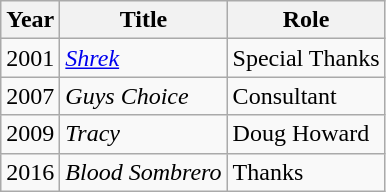<table class="wikitable">
<tr>
<th>Year</th>
<th>Title</th>
<th>Role</th>
</tr>
<tr>
<td>2001</td>
<td><em><a href='#'>Shrek</a></em></td>
<td>Special Thanks</td>
</tr>
<tr>
<td>2007</td>
<td><em>Guys Choice</em></td>
<td>Consultant</td>
</tr>
<tr>
<td>2009</td>
<td><em>Tracy</em></td>
<td>Doug Howard</td>
</tr>
<tr>
<td>2016</td>
<td><em>Blood Sombrero</em></td>
<td>Thanks</td>
</tr>
</table>
